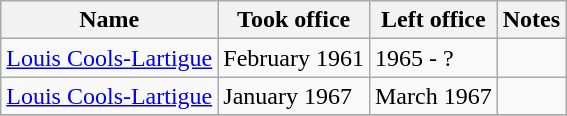<table class="wikitable">
<tr>
<th>Name</th>
<th>Took office</th>
<th>Left office</th>
<th>Notes</th>
</tr>
<tr>
<td><a href='#'>Louis Cools-Lartigue</a></td>
<td>February 1961</td>
<td>1965 - ?</td>
<td></td>
</tr>
<tr>
<td><a href='#'>Louis Cools-Lartigue</a></td>
<td>January 1967</td>
<td>March 1967</td>
<td></td>
</tr>
<tr>
</tr>
</table>
